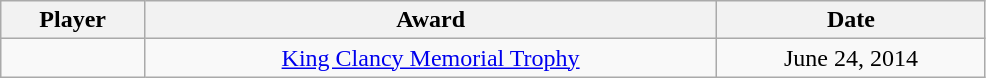<table class="wikitable"  style="width:52%; text-align:center;">
<tr>
<th>Player</th>
<th>Award</th>
<th>Date</th>
</tr>
<tr>
<td></td>
<td style=white-space:nowrap><a href='#'>King Clancy Memorial Trophy</a></td>
<td>June 24, 2014</td>
</tr>
</table>
